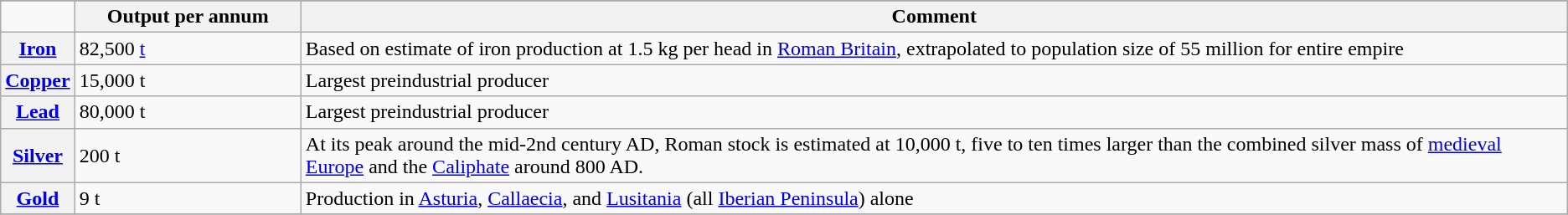<table class="wikitable" style="float: right;" border="1">
<tr>
</tr>
<tr>
<td></td>
<th width="15%">Output per annum</th>
<th width="85%">Comment</th>
</tr>
<tr>
<th><a href='#'>Iron</a></th>
<td>82,500 <a href='#'>t</a></td>
<td>Based on estimate of iron production at 1.5 kg per head in <a href='#'>Roman Britain</a>, extrapolated to population size of 55 million for entire empire</td>
</tr>
<tr>
<th><a href='#'>Copper</a></th>
<td>15,000 t</td>
<td>Largest preindustrial producer</td>
</tr>
<tr>
<th><a href='#'>Lead</a></th>
<td>80,000 t</td>
<td>Largest preindustrial producer</td>
</tr>
<tr>
<th><a href='#'>Silver</a></th>
<td>200 t</td>
<td>At its peak around the mid-2nd century AD, Roman stock is estimated at 10,000 t, five to ten times larger than the combined silver mass of <a href='#'>medieval Europe</a> and the <a href='#'>Caliphate</a> around 800 AD.</td>
</tr>
<tr>
<th><a href='#'>Gold</a></th>
<td>9 t</td>
<td>Production in <a href='#'>Asturia</a>, <a href='#'>Callaecia</a>, and <a href='#'>Lusitania</a> (all <a href='#'>Iberian Peninsula</a>) alone</td>
</tr>
<tr>
</tr>
</table>
